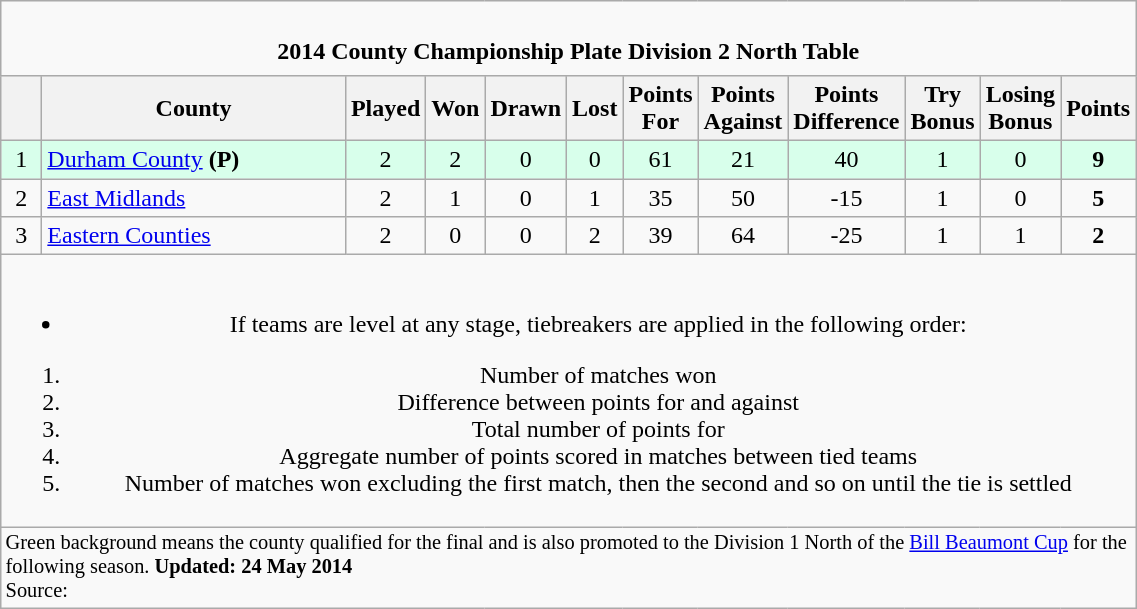<table class="wikitable" style="text-align: center;">
<tr>
<td colspan="15" cellpadding="0" cellspacing="0"><br><table border="0" width="100%" cellpadding="0" cellspacing="0">
<tr>
<td width=20% style="border:0px"></td>
<td style="border:0px"><strong>2014 County Championship Plate Division 2 North Table</strong></td>
<td width=20% style="border:0px" align=right></td>
</tr>
</table>
</td>
</tr>
<tr>
<th bgcolor="#efefef" width="20"></th>
<th bgcolor="#efefef" width="195">County</th>
<th bgcolor="#efefef" width="20">Played</th>
<th bgcolor="#efefef" width="20">Won</th>
<th bgcolor="#efefef" width="20">Drawn</th>
<th bgcolor="#efefef" width="20">Lost</th>
<th bgcolor="#efefef" width="20">Points For</th>
<th bgcolor="#efefef" width="20">Points Against</th>
<th bgcolor="#efefef" width="20">Points Difference</th>
<th bgcolor="#efefef" width="20">Try Bonus</th>
<th bgcolor="#efefef" width="20">Losing Bonus</th>
<th bgcolor="#efefef" width="20">Points</th>
</tr>
<tr bgcolor=#d8ffeb align=center>
<td>1</td>
<td style="text-align:left;"><a href='#'>Durham County</a> <strong>(P)</strong></td>
<td>2</td>
<td>2</td>
<td>0</td>
<td>0</td>
<td>61</td>
<td>21</td>
<td>40</td>
<td>1</td>
<td>0</td>
<td><strong>9</strong></td>
</tr>
<tr>
<td>2</td>
<td style="text-align:left;"><a href='#'>East Midlands</a></td>
<td>2</td>
<td>1</td>
<td>0</td>
<td>1</td>
<td>35</td>
<td>50</td>
<td>-15</td>
<td>1</td>
<td>0</td>
<td><strong>5</strong></td>
</tr>
<tr>
<td>3</td>
<td style="text-align:left;"><a href='#'>Eastern Counties</a></td>
<td>2</td>
<td>0</td>
<td>0</td>
<td>2</td>
<td>39</td>
<td>64</td>
<td>-25</td>
<td>1</td>
<td>1</td>
<td><strong>2</strong></td>
</tr>
<tr>
<td colspan="15"><br><ul><li>If teams are level at any stage, tiebreakers are applied in the following order:</li></ul><ol><li>Number of matches won</li><li>Difference between points for and against</li><li>Total number of points for</li><li>Aggregate number of points scored in matches between tied teams</li><li>Number of matches won excluding the first match, then the second and so on until the tie is settled</li></ol></td>
</tr>
<tr | style="text-align:left;" |>
<td colspan="15" style="border:0px;font-size:85%;"><span>Green background</span> means the county qualified for the final and is also promoted to the Division 1 North of the <a href='#'>Bill Beaumont Cup</a> for the following season. <strong>Updated: 24 May 2014</strong><br>Source: </td>
</tr>
</table>
